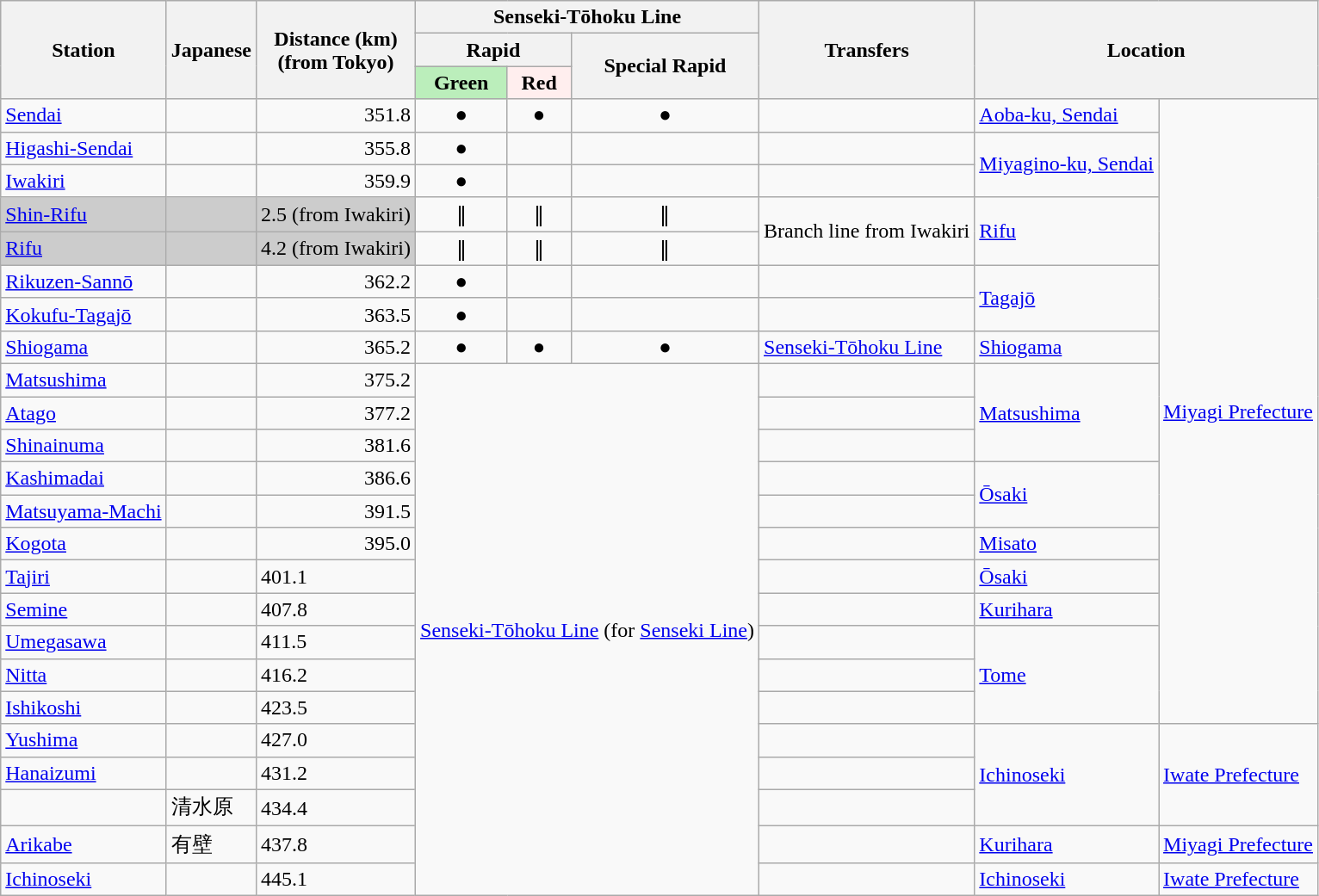<table class="wikitable">
<tr>
<th rowspan="3">Station</th>
<th rowspan="3">Japanese</th>
<th rowspan="3">Distance (km)<br>(from Tokyo)</th>
<th colspan="3">Senseki-Tōhoku Line</th>
<th rowspan="3">Transfers</th>
<th colspan="2" rowspan="3">Location</th>
</tr>
<tr>
<th colspan="2">Rapid</th>
<th rowspan="2">Special Rapid</th>
</tr>
<tr>
<th style="background:#beb;">Green</th>
<th style="background:#fee;">Red</th>
</tr>
<tr>
<td><a href='#'>Sendai</a></td>
<td></td>
<td align="right">351.8</td>
<td align=center>●</td>
<td align=center>●</td>
<td align=center>●</td>
<td></td>
<td><a href='#'>Aoba-ku, Sendai</a></td>
<td rowspan="19"><a href='#'>Miyagi Prefecture</a></td>
</tr>
<tr>
<td><a href='#'>Higashi-Sendai</a></td>
<td></td>
<td align="right">355.8</td>
<td align=center>●</td>
<td align=center></td>
<td align=center></td>
<td></td>
<td rowspan="2"><a href='#'>Miyagino-ku, Sendai</a></td>
</tr>
<tr>
<td><a href='#'>Iwakiri</a></td>
<td></td>
<td align="right">359.9</td>
<td align=center>●</td>
<td align=center></td>
<td align=center></td>
<td></td>
</tr>
<tr>
<td bgcolor="#cccccc"><a href='#'>Shin-Rifu</a></td>
<td bgcolor="#cccccc"></td>
<td bgcolor="#cccccc" align="right" skyblue>2.5 (from Iwakiri)</td>
<td align=center>‖</td>
<td align=center>‖</td>
<td align=center>‖</td>
<td rowspan="2">Branch line from Iwakiri</td>
<td rowspan="2"><a href='#'>Rifu</a></td>
</tr>
<tr>
<td bgcolor="#cccccc"><a href='#'>Rifu</a></td>
<td bgcolor="#cccccc"></td>
<td bgcolor="#cccccc" align="right">4.2 (from Iwakiri)</td>
<td align=center>‖</td>
<td align=center>‖</td>
<td align=center>‖</td>
</tr>
<tr>
<td><a href='#'>Rikuzen-Sannō</a></td>
<td></td>
<td align="right">362.2</td>
<td align=center>●</td>
<td align=center></td>
<td align=center></td>
<td></td>
<td rowspan="2"><a href='#'>Tagajō</a></td>
</tr>
<tr>
<td><a href='#'>Kokufu-Tagajō</a></td>
<td></td>
<td align="right">363.5</td>
<td align=center>●</td>
<td align=center></td>
<td align=center></td>
<td></td>
</tr>
<tr>
<td><a href='#'>Shiogama</a></td>
<td></td>
<td align="right">365.2</td>
<td align=center>●</td>
<td align=center>●</td>
<td align=center>●</td>
<td> <a href='#'>Senseki-Tōhoku Line</a></td>
<td><a href='#'>Shiogama</a></td>
</tr>
<tr>
<td><a href='#'>Matsushima</a></td>
<td></td>
<td align="right">375.2</td>
<td colspan="3" rowspan="16" align="center"><a href='#'>Senseki-Tōhoku Line</a> (for  <a href='#'>Senseki Line</a>)</td>
<td></td>
<td rowspan="3"><a href='#'>Matsushima</a></td>
</tr>
<tr>
<td><a href='#'>Atago</a></td>
<td></td>
<td align="right">377.2</td>
<td></td>
</tr>
<tr>
<td><a href='#'>Shinainuma</a></td>
<td></td>
<td align="right">381.6</td>
<td></td>
</tr>
<tr>
<td><a href='#'>Kashimadai</a></td>
<td></td>
<td align="right">386.6</td>
<td></td>
<td rowspan="2"><a href='#'>Ōsaki</a></td>
</tr>
<tr>
<td><a href='#'>Matsuyama-Machi</a></td>
<td></td>
<td align="right">391.5</td>
<td></td>
</tr>
<tr>
<td><a href='#'>Kogota</a></td>
<td></td>
<td align="right">395.0</td>
<td></td>
<td><a href='#'>Misato</a></td>
</tr>
<tr>
<td><a href='#'>Tajiri</a></td>
<td></td>
<td>401.1</td>
<td></td>
<td><a href='#'>Ōsaki</a></td>
</tr>
<tr>
<td><a href='#'>Semine</a></td>
<td></td>
<td>407.8</td>
<td></td>
<td><a href='#'>Kurihara</a></td>
</tr>
<tr>
<td><a href='#'>Umegasawa</a></td>
<td></td>
<td>411.5</td>
<td></td>
<td rowspan="3"><a href='#'>Tome</a></td>
</tr>
<tr>
<td><a href='#'>Nitta</a></td>
<td></td>
<td>416.2</td>
<td></td>
</tr>
<tr>
<td><a href='#'>Ishikoshi</a></td>
<td></td>
<td>423.5</td>
<td></td>
</tr>
<tr>
<td><a href='#'>Yushima</a></td>
<td></td>
<td>427.0</td>
<td></td>
<td rowspan="3"><a href='#'>Ichinoseki</a></td>
<td rowspan="3"><a href='#'>Iwate Prefecture</a></td>
</tr>
<tr>
<td><a href='#'>Hanaizumi</a></td>
<td></td>
<td>431.2</td>
<td></td>
</tr>
<tr>
<td></td>
<td>清水原</td>
<td>434.4</td>
<td></td>
</tr>
<tr>
<td><a href='#'>Arikabe</a></td>
<td>有壁</td>
<td>437.8</td>
<td></td>
<td><a href='#'>Kurihara</a></td>
<td><a href='#'>Miyagi Prefecture</a></td>
</tr>
<tr>
<td><a href='#'>Ichinoseki</a></td>
<td></td>
<td>445.1</td>
<td></td>
<td><a href='#'>Ichinoseki</a></td>
<td><a href='#'>Iwate Prefecture</a></td>
</tr>
</table>
